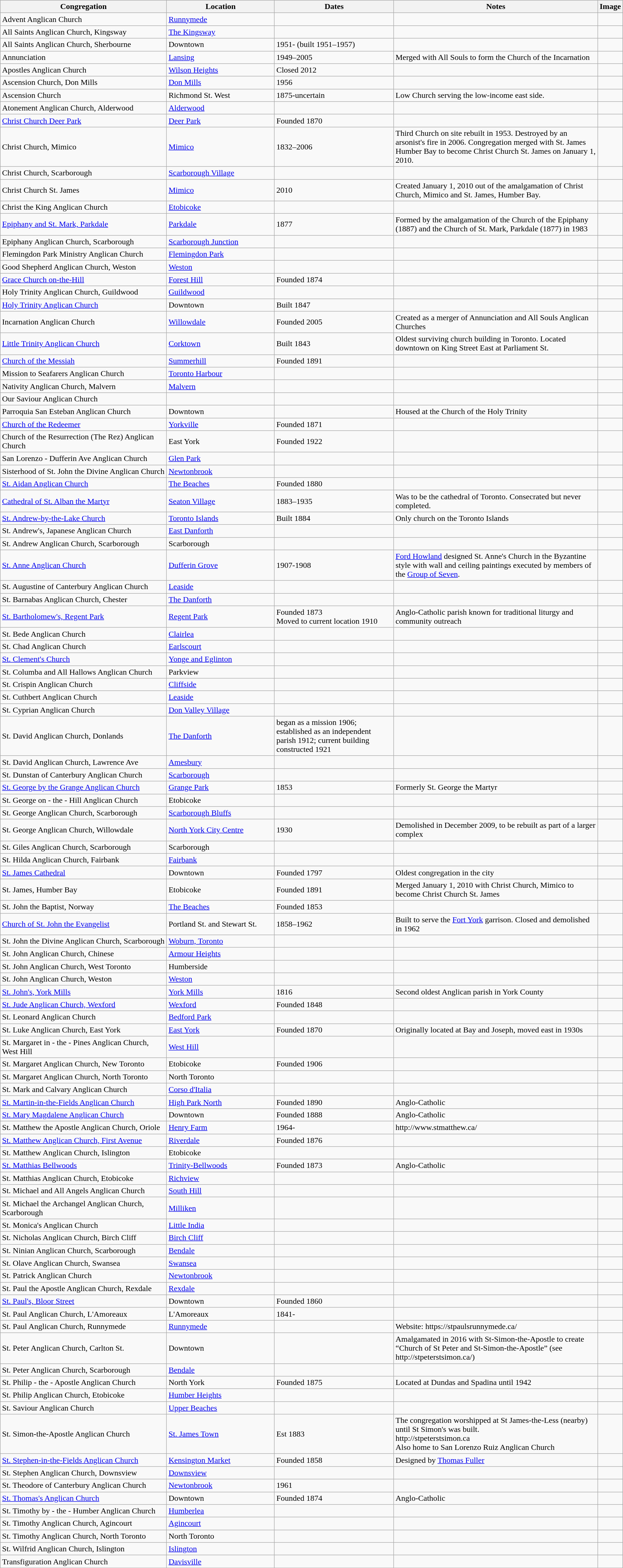<table class="wikitable">
<tr>
<th width=28%>Congregation</th>
<th width=18%>Location</th>
<th width=20%>Dates</th>
<th width=35%>Notes</th>
<th width=7%>Image</th>
</tr>
<tr>
<td>Advent Anglican Church</td>
<td><a href='#'>Runnymede</a></td>
<td></td>
<td></td>
<td></td>
</tr>
<tr>
<td>All Saints Anglican Church, Kingsway</td>
<td><a href='#'>The Kingsway</a></td>
<td></td>
<td></td>
<td></td>
</tr>
<tr>
<td>All Saints Anglican Church, Sherbourne</td>
<td>Downtown</td>
<td>1951- (built 1951–1957)</td>
<td></td>
<td></td>
</tr>
<tr>
<td>Annunciation</td>
<td><a href='#'>Lansing</a></td>
<td>1949–2005</td>
<td>Merged with All Souls to form the Church of the Incarnation</td>
<td></td>
</tr>
<tr>
<td>Apostles Anglican Church</td>
<td><a href='#'>Wilson Heights</a></td>
<td>Closed 2012</td>
<td></td>
<td></td>
</tr>
<tr>
<td>Ascension Church, Don Mills</td>
<td><a href='#'>Don Mills</a></td>
<td>1956</td>
<td></td>
<td></td>
</tr>
<tr>
<td>Ascension Church</td>
<td>Richmond St. West</td>
<td>1875-uncertain</td>
<td>Low Church serving the low-income east side.</td>
<td></td>
</tr>
<tr>
<td>Atonement Anglican Church, Alderwood</td>
<td><a href='#'>Alderwood</a></td>
<td></td>
<td></td>
<td></td>
</tr>
<tr>
<td><a href='#'>Christ Church Deer Park</a></td>
<td><a href='#'>Deer Park</a></td>
<td>Founded 1870</td>
<td></td>
<td></td>
</tr>
<tr>
<td>Christ Church, Mimico</td>
<td><a href='#'>Mimico</a></td>
<td>1832–2006</td>
<td>Third Church on site rebuilt in 1953. Destroyed by an arsonist's fire in 2006. Congregation merged with St. James Humber Bay to become Christ Church St. James on January 1, 2010.</td>
<td></td>
</tr>
<tr>
<td>Christ Church, Scarborough</td>
<td><a href='#'>Scarborough Village</a></td>
<td></td>
<td></td>
<td></td>
</tr>
<tr>
<td>Christ Church St. James</td>
<td><a href='#'>Mimico</a></td>
<td>2010</td>
<td>Created January 1, 2010 out of the amalgamation of Christ Church, Mimico and St. James, Humber Bay.</td>
<td></td>
</tr>
<tr>
<td>Christ the King Anglican Church</td>
<td><a href='#'>Etobicoke</a></td>
<td></td>
<td></td>
<td></td>
</tr>
<tr>
<td><a href='#'>Epiphany and St. Mark, Parkdale</a></td>
<td><a href='#'>Parkdale</a></td>
<td>1877</td>
<td>Formed by the amalgamation of the Church of the Epiphany (1887) and the Church of St. Mark, Parkdale (1877) in 1983</td>
<td></td>
</tr>
<tr>
<td>Epiphany Anglican Church, Scarborough</td>
<td><a href='#'>Scarborough Junction</a></td>
<td></td>
<td></td>
<td></td>
</tr>
<tr>
<td>Flemingdon Park Ministry Anglican Church</td>
<td><a href='#'>Flemingdon Park</a></td>
<td></td>
<td></td>
<td></td>
</tr>
<tr>
<td>Good Shepherd Anglican Church, Weston</td>
<td><a href='#'>Weston</a></td>
<td></td>
<td></td>
<td></td>
</tr>
<tr>
<td><a href='#'>Grace Church on-the-Hill</a></td>
<td><a href='#'>Forest Hill</a></td>
<td>Founded 1874</td>
<td></td>
<td></td>
</tr>
<tr>
<td>Holy Trinity Anglican Church, Guildwood</td>
<td><a href='#'>Guildwood</a></td>
<td></td>
<td></td>
<td></td>
</tr>
<tr>
<td><a href='#'>Holy Trinity Anglican Church</a></td>
<td>Downtown</td>
<td>Built 1847</td>
<td></td>
<td></td>
</tr>
<tr>
<td>Incarnation Anglican Church</td>
<td><a href='#'>Willowdale</a></td>
<td>Founded 2005</td>
<td>Created as a merger of Annunciation and All Souls Anglican Churches</td>
<td></td>
</tr>
<tr>
<td><a href='#'>Little Trinity Anglican Church</a></td>
<td><a href='#'>Corktown</a></td>
<td>Built 1843</td>
<td>Oldest surviving church building in Toronto. Located downtown on King Street East at Parliament St.</td>
<td></td>
</tr>
<tr>
<td><a href='#'>Church of the Messiah</a></td>
<td><a href='#'>Summerhill</a></td>
<td>Founded 1891</td>
<td></td>
<td></td>
</tr>
<tr>
<td>Mission to Seafarers Anglican Church</td>
<td><a href='#'>Toronto Harbour</a></td>
<td></td>
<td></td>
<td></td>
</tr>
<tr>
<td>Nativity Anglican Church, Malvern</td>
<td><a href='#'>Malvern</a></td>
<td></td>
<td></td>
<td></td>
</tr>
<tr>
<td>Our Saviour Anglican Church</td>
<td></td>
<td></td>
<td></td>
<td></td>
</tr>
<tr>
<td>Parroquia San Esteban Anglican Church</td>
<td>Downtown</td>
<td></td>
<td>Housed at the Church of the Holy Trinity</td>
<td></td>
</tr>
<tr>
<td><a href='#'>Church of the Redeemer</a></td>
<td><a href='#'>Yorkville</a></td>
<td>Founded 1871</td>
<td></td>
<td></td>
</tr>
<tr>
<td>Church of the Resurrection (The Rez) Anglican Church</td>
<td>East York</td>
<td>Founded 1922</td>
<td></td>
<td></td>
</tr>
<tr>
<td>San Lorenzo - Dufferin Ave Anglican Church</td>
<td><a href='#'>Glen Park</a></td>
<td></td>
<td></td>
<td></td>
</tr>
<tr>
<td>Sisterhood of St. John the Divine Anglican Church</td>
<td><a href='#'>Newtonbrook</a></td>
<td></td>
<td></td>
<td></td>
</tr>
<tr>
<td><a href='#'>St. Aidan Anglican Church</a></td>
<td><a href='#'>The Beaches</a></td>
<td>Founded 1880</td>
<td></td>
<td></td>
</tr>
<tr>
<td><a href='#'>Cathedral of St. Alban the Martyr</a></td>
<td><a href='#'>Seaton Village</a></td>
<td>1883–1935</td>
<td>Was to be the cathedral of Toronto. Consecrated but never completed.</td>
<td></td>
</tr>
<tr>
<td><a href='#'>St. Andrew-by-the-Lake Church</a></td>
<td><a href='#'>Toronto Islands</a></td>
<td>Built 1884</td>
<td>Only church on the Toronto Islands</td>
<td></td>
</tr>
<tr>
<td>St. Andrew's, Japanese Anglican Church</td>
<td><a href='#'>East Danforth</a></td>
<td></td>
<td></td>
<td></td>
</tr>
<tr>
<td>St. Andrew Anglican Church, Scarborough</td>
<td>Scarborough</td>
<td></td>
<td></td>
<td></td>
</tr>
<tr>
<td><a href='#'>St. Anne Anglican Church</a></td>
<td><a href='#'>Dufferin Grove</a></td>
<td>1907-1908</td>
<td><a href='#'>Ford Howland</a> designed St. Anne's Church in the Byzantine style with wall and ceiling paintings executed by members of the <a href='#'>Group of Seven</a>.</td>
<td></td>
</tr>
<tr>
<td>St. Augustine of Canterbury Anglican Church</td>
<td><a href='#'>Leaside</a></td>
<td></td>
<td></td>
<td></td>
</tr>
<tr>
<td>St. Barnabas Anglican Church, Chester</td>
<td><a href='#'>The Danforth</a></td>
<td></td>
<td></td>
<td></td>
</tr>
<tr>
<td><a href='#'>St. Bartholomew's, Regent Park</a></td>
<td><a href='#'>Regent Park</a></td>
<td>Founded 1873<br>Moved to current location 1910</td>
<td>Anglo-Catholic parish known for traditional liturgy and community outreach</td>
<td></td>
</tr>
<tr>
<td>St. Bede Anglican Church</td>
<td><a href='#'>Clairlea</a></td>
<td></td>
<td></td>
<td></td>
</tr>
<tr>
<td>St. Chad Anglican Church</td>
<td><a href='#'>Earlscourt</a></td>
<td></td>
<td></td>
<td></td>
</tr>
<tr>
<td><a href='#'>St. Clement's Church</a></td>
<td><a href='#'>Yonge and Eglinton</a></td>
<td></td>
<td></td>
<td></td>
</tr>
<tr>
<td>St. Columba and All Hallows Anglican Church</td>
<td>Parkview</td>
<td></td>
<td></td>
<td></td>
</tr>
<tr>
<td>St. Crispin Anglican Church</td>
<td><a href='#'>Cliffside</a></td>
<td></td>
<td></td>
<td></td>
</tr>
<tr>
<td>St. Cuthbert Anglican Church</td>
<td><a href='#'>Leaside</a></td>
<td></td>
<td></td>
<td></td>
</tr>
<tr>
<td>St. Cyprian Anglican Church</td>
<td><a href='#'>Don Valley Village</a></td>
<td></td>
<td></td>
<td></td>
</tr>
<tr>
<td>St. David Anglican Church, Donlands</td>
<td><a href='#'>The Danforth</a></td>
<td>began as a mission 1906; established as an independent parish 1912; current building constructed 1921</td>
<td></td>
<td></td>
</tr>
<tr>
<td>St. David Anglican Church, Lawrence Ave</td>
<td><a href='#'>Amesbury</a></td>
<td></td>
<td></td>
<td></td>
</tr>
<tr>
<td>St. Dunstan of Canterbury Anglican Church</td>
<td><a href='#'>Scarborough</a></td>
<td></td>
<td></td>
<td></td>
</tr>
<tr>
<td><a href='#'>St. George by the Grange Anglican Church</a></td>
<td><a href='#'>Grange Park</a></td>
<td>1853</td>
<td>Formerly St. George the Martyr</td>
<td></td>
</tr>
<tr>
<td>St. George on - the - Hill Anglican Church</td>
<td>Etobicoke</td>
<td></td>
<td></td>
<td></td>
</tr>
<tr>
<td>St. George Anglican Church, Scarborough</td>
<td><a href='#'>Scarborough Bluffs</a></td>
<td></td>
<td></td>
<td></td>
</tr>
<tr>
<td>St. George Anglican Church, Willowdale</td>
<td><a href='#'>North York City Centre</a></td>
<td>1930</td>
<td>Demolished in December 2009, to be rebuilt as part of a larger complex</td>
<td></td>
</tr>
<tr>
<td>St. Giles Anglican Church, Scarborough</td>
<td>Scarborough</td>
<td></td>
<td></td>
<td></td>
</tr>
<tr>
<td>St. Hilda Anglican Church, Fairbank</td>
<td><a href='#'>Fairbank</a></td>
<td></td>
<td></td>
<td></td>
</tr>
<tr>
<td><a href='#'>St. James Cathedral</a></td>
<td>Downtown</td>
<td>Founded 1797</td>
<td>Oldest congregation in the city</td>
<td></td>
</tr>
<tr>
<td>St. James, Humber Bay</td>
<td>Etobicoke</td>
<td>Founded 1891</td>
<td>Merged January 1, 2010 with Christ Church, Mimico to become Christ Church St. James</td>
<td></td>
</tr>
<tr>
<td>St. John the Baptist, Norway</td>
<td><a href='#'>The Beaches</a></td>
<td>Founded 1853</td>
<td></td>
<td></td>
</tr>
<tr>
<td><a href='#'>Church of St. John the Evangelist</a></td>
<td>Portland St. and Stewart St.</td>
<td>1858–1962</td>
<td>Built to serve the <a href='#'>Fort York</a> garrison. Closed and demolished in 1962</td>
<td></td>
</tr>
<tr>
<td>St. John the Divine Anglican Church, Scarborough</td>
<td><a href='#'>Woburn, Toronto</a></td>
<td></td>
<td></td>
<td></td>
</tr>
<tr>
<td>St. John Anglican Church, Chinese</td>
<td><a href='#'>Armour Heights</a></td>
<td></td>
<td></td>
<td></td>
</tr>
<tr>
<td>St. John Anglican Church, West Toronto</td>
<td>Humberside</td>
<td></td>
<td></td>
<td></td>
</tr>
<tr>
<td>St. John Anglican Church, Weston</td>
<td><a href='#'>Weston</a></td>
<td></td>
<td></td>
<td></td>
</tr>
<tr>
<td><a href='#'>St. John's, York Mills</a></td>
<td><a href='#'>York Mills</a></td>
<td>1816</td>
<td>Second oldest Anglican parish in York County</td>
<td></td>
</tr>
<tr>
<td><a href='#'>St. Jude Anglican Church, Wexford</a></td>
<td><a href='#'>Wexford</a></td>
<td>Founded 1848</td>
<td></td>
<td></td>
</tr>
<tr>
<td>St. Leonard Anglican Church</td>
<td><a href='#'>Bedford Park</a></td>
<td></td>
<td></td>
<td></td>
</tr>
<tr>
<td>St. Luke Anglican Church, East York</td>
<td><a href='#'>East York</a></td>
<td>Founded 1870</td>
<td>Originally located at Bay and Joseph, moved east in 1930s</td>
<td></td>
</tr>
<tr>
<td>St. Margaret in - the - Pines Anglican Church, West Hill</td>
<td><a href='#'>West Hill</a></td>
<td></td>
<td></td>
<td></td>
</tr>
<tr>
<td>St. Margaret Anglican Church, New Toronto</td>
<td>Etobicoke</td>
<td>Founded 1906</td>
<td></td>
<td></td>
</tr>
<tr>
<td>St. Margaret Anglican Church, North Toronto</td>
<td>North Toronto</td>
<td></td>
<td></td>
<td></td>
</tr>
<tr>
<td>St. Mark and Calvary Anglican Church</td>
<td><a href='#'>Corso d'Italia</a></td>
<td></td>
<td></td>
<td></td>
</tr>
<tr>
<td><a href='#'>St. Martin-in-the-Fields Anglican Church</a></td>
<td><a href='#'>High Park North</a></td>
<td>Founded 1890</td>
<td>Anglo-Catholic</td>
<td></td>
</tr>
<tr>
<td><a href='#'>St. Mary Magdalene Anglican Church</a></td>
<td>Downtown</td>
<td>Founded 1888</td>
<td>Anglo-Catholic</td>
<td></td>
</tr>
<tr>
<td>St. Matthew the Apostle Anglican Church, Oriole</td>
<td><a href='#'>Henry Farm</a></td>
<td>1964-</td>
<td>http://www.stmatthew.ca/</td>
<td></td>
</tr>
<tr>
<td><a href='#'>St. Matthew Anglican Church, First Avenue</a></td>
<td><a href='#'>Riverdale</a></td>
<td>Founded 1876</td>
<td></td>
<td></td>
</tr>
<tr>
<td>St. Matthew Anglican Church, Islington</td>
<td>Etobicoke</td>
<td></td>
<td></td>
<td></td>
</tr>
<tr>
<td><a href='#'>St. Matthias Bellwoods</a></td>
<td><a href='#'>Trinity-Bellwoods</a></td>
<td>Founded 1873</td>
<td>Anglo-Catholic</td>
<td></td>
</tr>
<tr>
<td>St. Matthias Anglican Church, Etobicoke</td>
<td><a href='#'>Richview</a></td>
<td></td>
<td></td>
<td></td>
</tr>
<tr>
<td>St. Michael and All Angels Anglican Church</td>
<td><a href='#'>South Hill</a></td>
<td></td>
<td></td>
<td></td>
</tr>
<tr>
<td>St. Michael the Archangel Anglican Church, Scarborough</td>
<td><a href='#'>Milliken</a></td>
<td></td>
<td></td>
<td></td>
</tr>
<tr>
<td>St. Monica's Anglican Church</td>
<td><a href='#'>Little India</a></td>
<td></td>
<td></td>
<td></td>
</tr>
<tr>
<td>St. Nicholas Anglican Church, Birch Cliff</td>
<td><a href='#'>Birch Cliff</a></td>
<td></td>
<td></td>
<td></td>
</tr>
<tr>
<td>St. Ninian Anglican Church, Scarborough</td>
<td><a href='#'>Bendale</a></td>
<td></td>
<td></td>
<td></td>
</tr>
<tr>
<td>St. Olave Anglican Church, Swansea</td>
<td><a href='#'>Swansea</a></td>
<td></td>
<td></td>
<td></td>
</tr>
<tr>
<td>St. Patrick Anglican Church</td>
<td><a href='#'>Newtonbrook</a></td>
<td></td>
<td></td>
<td></td>
</tr>
<tr>
<td>St. Paul the Apostle Anglican Church, Rexdale</td>
<td><a href='#'>Rexdale</a></td>
<td></td>
<td></td>
<td></td>
</tr>
<tr>
<td><a href='#'>St. Paul's, Bloor Street</a></td>
<td>Downtown</td>
<td>Founded 1860</td>
<td></td>
<td></td>
</tr>
<tr>
<td>St. Paul Anglican Church, L'Amoreaux</td>
<td>L'Amoreaux</td>
<td>1841-</td>
<td></td>
<td></td>
</tr>
<tr>
<td>St. Paul Anglican Church, Runnymede</td>
<td><a href='#'>Runnymede</a></td>
<td></td>
<td>Website: https://stpaulsrunnymede.ca/</td>
<td></td>
</tr>
<tr>
<td>St. Peter Anglican Church, Carlton St.</td>
<td>Downtown</td>
<td></td>
<td>Amalgamated in 2016 with St-Simon-the-Apostle to create “Church of St Peter and St-Simon-the-Apostle” (see http://stpeterstsimon.ca/)</td>
<td></td>
</tr>
<tr>
<td>St. Peter Anglican Church, Scarborough</td>
<td><a href='#'>Bendale</a></td>
<td></td>
<td></td>
<td></td>
</tr>
<tr>
<td>St. Philip - the - Apostle Anglican Church</td>
<td>North York</td>
<td>Founded 1875</td>
<td>Located at Dundas and Spadina until 1942</td>
<td></td>
</tr>
<tr>
<td>St. Philip Anglican Church, Etobicoke</td>
<td><a href='#'>Humber Heights</a></td>
<td></td>
<td></td>
<td></td>
</tr>
<tr>
<td>St. Saviour Anglican Church</td>
<td><a href='#'>Upper Beaches</a></td>
<td></td>
<td></td>
<td></td>
</tr>
<tr>
<td>St. Simon-the-Apostle Anglican Church</td>
<td><a href='#'>St. James Town</a></td>
<td>Est 1883</td>
<td>The congregation worshipped at St James-the-Less (nearby) until St Simon's was built.<br>http://stpeterstsimon.ca<br>Also home to San Lorenzo Ruiz Anglican Church</td>
<td></td>
</tr>
<tr>
<td><a href='#'>St. Stephen-in-the-Fields Anglican Church</a></td>
<td><a href='#'>Kensington Market</a></td>
<td>Founded 1858</td>
<td>Designed by <a href='#'>Thomas Fuller</a></td>
<td></td>
</tr>
<tr>
<td>St. Stephen Anglican Church, Downsview</td>
<td><a href='#'>Downsview</a></td>
<td></td>
<td></td>
<td></td>
</tr>
<tr>
<td>St. Theodore of Canterbury Anglican Church</td>
<td><a href='#'>Newtonbrook</a></td>
<td>1961</td>
<td></td>
<td></td>
</tr>
<tr>
<td><a href='#'>St. Thomas's Anglican Church</a></td>
<td>Downtown</td>
<td>Founded 1874</td>
<td>Anglo-Catholic</td>
<td></td>
</tr>
<tr>
<td>St. Timothy by - the - Humber Anglican Church</td>
<td><a href='#'>Humberlea</a></td>
<td></td>
<td></td>
<td></td>
</tr>
<tr>
<td>St. Timothy Anglican Church, Agincourt</td>
<td><a href='#'>Agincourt</a></td>
<td></td>
<td></td>
<td></td>
</tr>
<tr>
<td>St. Timothy Anglican Church, North Toronto</td>
<td>North Toronto</td>
<td></td>
<td></td>
<td></td>
</tr>
<tr>
<td>St. Wilfrid Anglican Church, Islington</td>
<td><a href='#'>Islington</a></td>
<td></td>
<td></td>
<td></td>
</tr>
<tr>
<td>Transfiguration Anglican Church</td>
<td><a href='#'>Davisville</a></td>
<td></td>
<td></td>
<td></td>
</tr>
</table>
